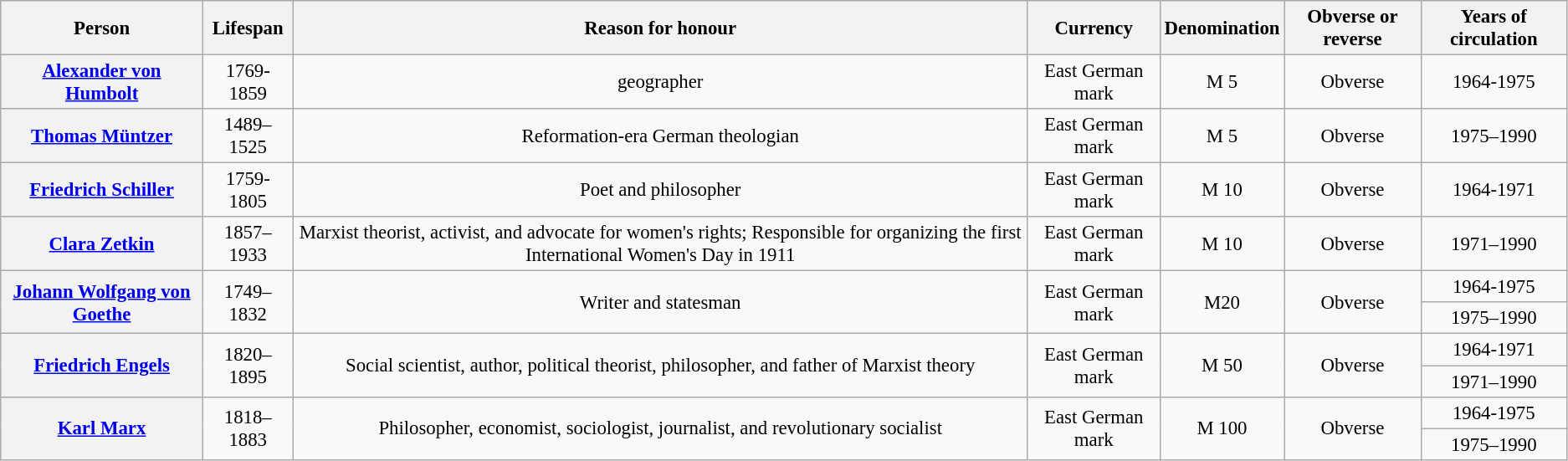<table class="wikitable" style="font-size:95%; text-align:center;">
<tr>
<th>Person</th>
<th>Lifespan</th>
<th>Reason for honour</th>
<th>Currency</th>
<th>Denomination</th>
<th>Obverse or reverse</th>
<th>Years of circulation</th>
</tr>
<tr>
<th><a href='#'>Alexander von Humbolt</a></th>
<td>1769-1859</td>
<td>geographer</td>
<td>East German mark</td>
<td>M 5</td>
<td>Obverse</td>
<td>1964-1975</td>
</tr>
<tr>
<th><a href='#'>Thomas Müntzer</a></th>
<td>1489–1525</td>
<td>Reformation-era German theologian</td>
<td>East German mark</td>
<td>M 5</td>
<td>Obverse</td>
<td>1975–1990</td>
</tr>
<tr>
<th><a href='#'>Friedrich Schiller</a></th>
<td>1759-1805</td>
<td>Poet and philosopher</td>
<td>East German mark</td>
<td>M 10</td>
<td>Obverse</td>
<td>1964-1971</td>
</tr>
<tr>
<th><a href='#'>Clara Zetkin</a></th>
<td>1857–1933</td>
<td>Marxist theorist, activist, and advocate for women's rights; Responsible for organizing the first International Women's Day in 1911</td>
<td>East German mark</td>
<td>M 10</td>
<td>Obverse</td>
<td>1971–1990</td>
</tr>
<tr>
<th rowspan="2"><a href='#'>Johann Wolfgang von Goethe</a></th>
<td rowspan="2">1749–1832</td>
<td rowspan="2">Writer and statesman</td>
<td rowspan="2">East German mark</td>
<td rowspan="2">M20</td>
<td rowspan="2">Obverse</td>
<td>1964-1975</td>
</tr>
<tr>
<td>1975–1990</td>
</tr>
<tr>
<th rowspan="2"><a href='#'>Friedrich Engels</a></th>
<td rowspan="2">1820–1895</td>
<td rowspan="2">Social scientist, author, political theorist, philosopher, and father of Marxist theory</td>
<td rowspan="2">East German mark</td>
<td rowspan="2">M 50</td>
<td rowspan="2">Obverse</td>
<td>1964-1971</td>
</tr>
<tr>
<td>1971–1990</td>
</tr>
<tr>
<th rowspan="2"><a href='#'>Karl Marx</a></th>
<td rowspan="2">1818–1883</td>
<td rowspan="2">Philosopher, economist, sociologist, journalist, and revolutionary socialist</td>
<td rowspan="2">East German mark</td>
<td rowspan="2">M 100</td>
<td rowspan="2">Obverse</td>
<td>1964-1975</td>
</tr>
<tr>
<td>1975–1990</td>
</tr>
</table>
